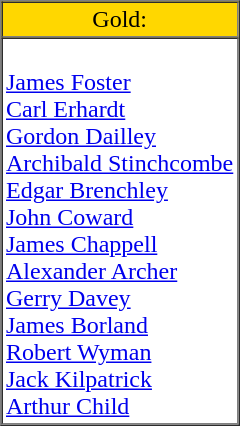<table border="1" cellpadding="2" cellSpacing="0">
<tr>
<td ! align="center" bgcolor="gold">Gold:</td>
</tr>
<tr>
</tr>
<tr valign=top>
<td><br><a href='#'>James Foster</a><br><a href='#'>Carl Erhardt</a><br><a href='#'>Gordon Dailley</a><br><a href='#'>Archibald Stinchcombe</a><br><a href='#'>Edgar Brenchley</a><br><a href='#'>John Coward</a><br><a href='#'>James Chappell</a><br><a href='#'>Alexander Archer</a><br><a href='#'>Gerry Davey</a><br><a href='#'>James Borland</a><br><a href='#'>Robert Wyman</a><br><a href='#'>Jack Kilpatrick</a><br><a href='#'>Arthur Child</a></td>
</tr>
</table>
